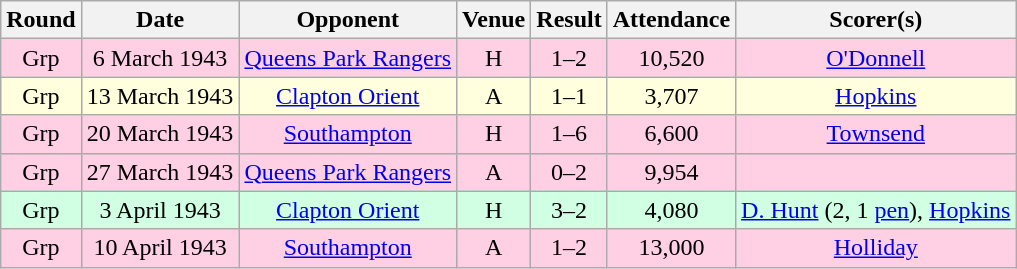<table style="text-align:center;" class="wikitable sortable">
<tr>
<th>Round</th>
<th>Date</th>
<th>Opponent</th>
<th>Venue</th>
<th>Result</th>
<th>Attendance</th>
<th>Scorer(s)</th>
</tr>
<tr style="background:#ffd0e3;">
<td>Grp</td>
<td>6 March 1943</td>
<td><a href='#'>Queens Park Rangers</a></td>
<td>H</td>
<td>1–2</td>
<td>10,520</td>
<td><a href='#'>O'Donnell</a></td>
</tr>
<tr style="background:#ffd;">
<td>Grp</td>
<td>13 March 1943</td>
<td><a href='#'>Clapton Orient</a></td>
<td>A</td>
<td>1–1</td>
<td>3,707</td>
<td><a href='#'>Hopkins</a></td>
</tr>
<tr style="background:#ffd0e3;">
<td>Grp</td>
<td>20 March 1943</td>
<td><a href='#'>Southampton</a></td>
<td>H</td>
<td>1–6</td>
<td>6,600</td>
<td><a href='#'>Townsend</a></td>
</tr>
<tr style="background:#ffd0e3;">
<td>Grp</td>
<td>27 March 1943</td>
<td><a href='#'>Queens Park Rangers</a></td>
<td>A</td>
<td>0–2</td>
<td>9,954</td>
<td></td>
</tr>
<tr style="background:#d0ffe3;">
<td>Grp</td>
<td>3 April 1943</td>
<td><a href='#'>Clapton Orient</a></td>
<td>H</td>
<td>3–2</td>
<td>4,080</td>
<td><a href='#'>D. Hunt</a> (2, 1 <a href='#'>pen</a>), <a href='#'>Hopkins</a></td>
</tr>
<tr style="background:#ffd0e3;">
<td>Grp</td>
<td>10 April 1943</td>
<td><a href='#'>Southampton</a></td>
<td>A</td>
<td>1–2</td>
<td>13,000</td>
<td><a href='#'>Holliday</a></td>
</tr>
</table>
